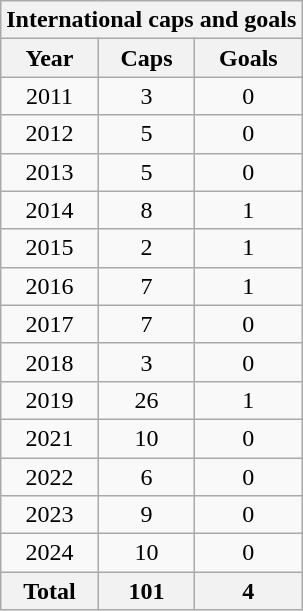<table class="wikitable sortable" style="text-align:center">
<tr>
<th colspan="3">International caps and goals</th>
</tr>
<tr>
<th>Year</th>
<th>Caps</th>
<th>Goals</th>
</tr>
<tr>
<td>2011</td>
<td>3</td>
<td>0</td>
</tr>
<tr>
<td>2012</td>
<td>5</td>
<td>0</td>
</tr>
<tr>
<td>2013</td>
<td>5</td>
<td>0</td>
</tr>
<tr>
<td>2014</td>
<td>8</td>
<td>1</td>
</tr>
<tr>
<td>2015</td>
<td>2</td>
<td>1</td>
</tr>
<tr>
<td>2016</td>
<td>7</td>
<td>1</td>
</tr>
<tr>
<td>2017</td>
<td>7</td>
<td>0</td>
</tr>
<tr>
<td>2018</td>
<td>3</td>
<td>0</td>
</tr>
<tr>
<td>2019</td>
<td>26</td>
<td>1</td>
</tr>
<tr>
<td>2021</td>
<td>10</td>
<td>0</td>
</tr>
<tr>
<td>2022</td>
<td>6</td>
<td>0</td>
</tr>
<tr>
<td>2023</td>
<td>9</td>
<td>0</td>
</tr>
<tr>
<td>2024</td>
<td>10</td>
<td>0</td>
</tr>
<tr>
<th>Total</th>
<th>101</th>
<th>4</th>
</tr>
</table>
